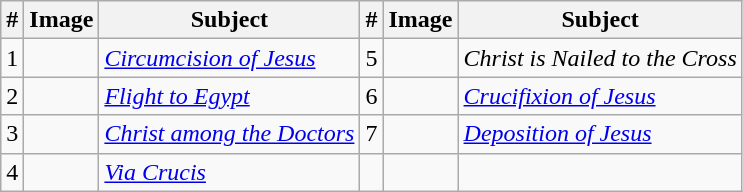<table class=wikitable>
<tr>
<th>#</th>
<th>Image</th>
<th>Subject</th>
<th>#</th>
<th>Image</th>
<th>Subject</th>
</tr>
<tr>
<td>1</td>
<td></td>
<td><em><a href='#'>Circumcision of Jesus</a></em></td>
<td>5</td>
<td></td>
<td><em>Christ is Nailed to the Cross</em></td>
</tr>
<tr>
<td>2</td>
<td></td>
<td><em><a href='#'>Flight to Egypt</a></em></td>
<td>6</td>
<td></td>
<td><em><a href='#'>Crucifixion of Jesus</a></em></td>
</tr>
<tr>
<td>3</td>
<td></td>
<td><em><a href='#'>Christ among the Doctors</a></em></td>
<td>7</td>
<td></td>
<td><em><a href='#'>Deposition of Jesus</a></em></td>
</tr>
<tr>
<td>4</td>
<td></td>
<td><em><a href='#'>Via Crucis</a></em></td>
<td></td>
<td></td>
<td></td>
</tr>
</table>
